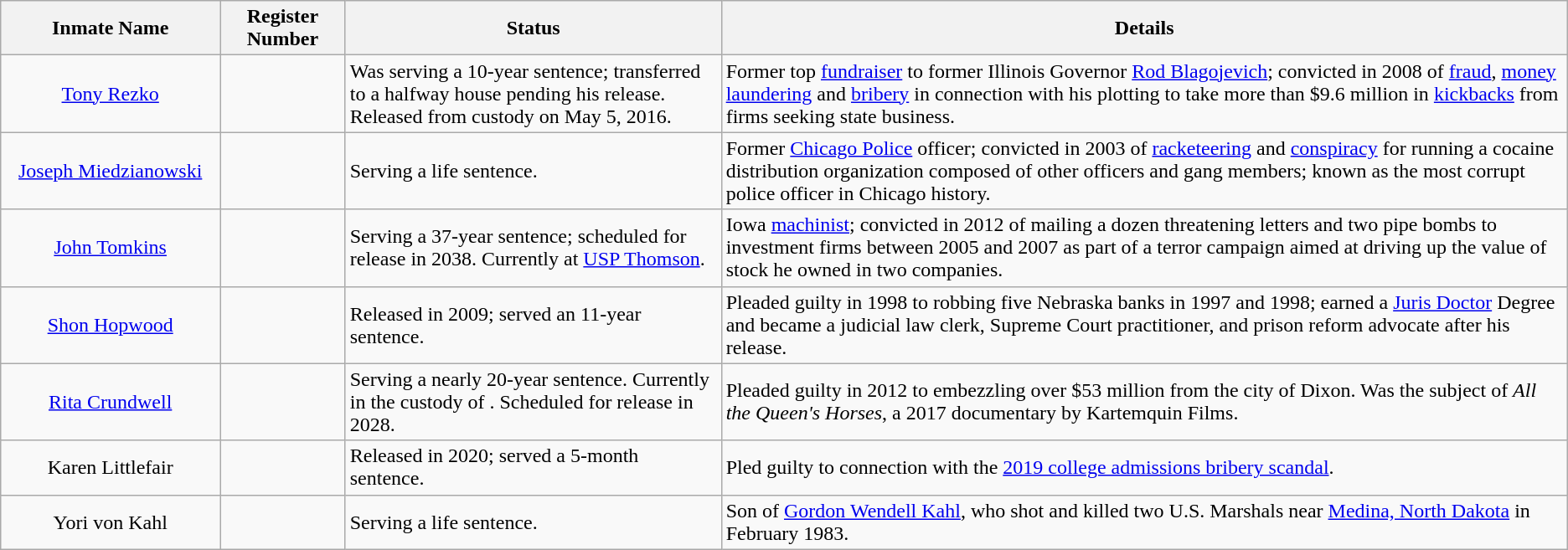<table class="wikitable sortable">
<tr>
<th width=14%>Inmate Name</th>
<th width=8%>Register Number</th>
<th width=24%>Status</th>
<th width=54%>Details</th>
</tr>
<tr>
<td align="center"><a href='#'>Tony Rezko</a></td>
<td align="center"></td>
<td>Was serving a 10-year sentence; transferred to a halfway house pending his release. Released from custody on May 5, 2016.</td>
<td>Former top <a href='#'>fundraiser</a> to former Illinois Governor <a href='#'>Rod Blagojevich</a>; convicted in 2008 of <a href='#'>fraud</a>, <a href='#'>money laundering</a> and <a href='#'>bribery</a> in connection with his plotting to take more than $9.6 million in <a href='#'>kickbacks</a> from firms seeking state business.</td>
</tr>
<tr>
<td align="center"><a href='#'>Joseph Miedzianowski</a></td>
<td align="center"></td>
<td>Serving a life sentence.</td>
<td>Former <a href='#'>Chicago Police</a> officer; convicted in 2003 of <a href='#'>racketeering</a> and <a href='#'>conspiracy</a> for running a cocaine distribution organization composed of other officers and gang members; known as the most corrupt police officer in Chicago history.</td>
</tr>
<tr>
<td align="center"><a href='#'>John Tomkins</a></td>
<td align="center"></td>
<td>Serving a 37-year sentence; scheduled for release in 2038. Currently at <a href='#'>USP Thomson</a>.</td>
<td>Iowa <a href='#'>machinist</a>; convicted in 2012 of mailing a dozen threatening letters and two pipe bombs to investment firms between 2005 and 2007 as part of a terror campaign aimed at driving up the value of stock he owned in two companies.</td>
</tr>
<tr>
<td align="center"><a href='#'>Shon Hopwood</a></td>
<td align="center"></td>
<td>Released in 2009; served an 11-year sentence.</td>
<td>Pleaded guilty in 1998 to robbing five Nebraska banks in 1997 and 1998; earned a <a href='#'>Juris Doctor</a> Degree and became a judicial law clerk, Supreme Court practitioner, and prison reform advocate after his release.</td>
</tr>
<tr>
<td align="center"><a href='#'>Rita Crundwell</a></td>
<td align="center"></td>
<td>Serving a nearly 20-year sentence. Currently in the custody of . Scheduled for release in 2028.</td>
<td>Pleaded guilty in 2012 to embezzling over $53 million from the city of Dixon. Was the subject of <em>All the Queen's Horses</em>, a 2017 documentary by Kartemquin Films.</td>
</tr>
<tr>
<td align="center">Karen Littlefair</td>
<td align="center"></td>
<td>Released in 2020; served a 5-month sentence.</td>
<td>Pled guilty to connection with the <a href='#'>2019 college admissions bribery scandal</a>.</td>
</tr>
<tr>
<td align="center">Yori von Kahl</td>
<td align="center"></td>
<td>Serving a life sentence.</td>
<td>Son of <a href='#'>Gordon Wendell Kahl</a>, who shot and killed two U.S. Marshals near <a href='#'>Medina, North Dakota</a> in February 1983.</td>
</tr>
</table>
